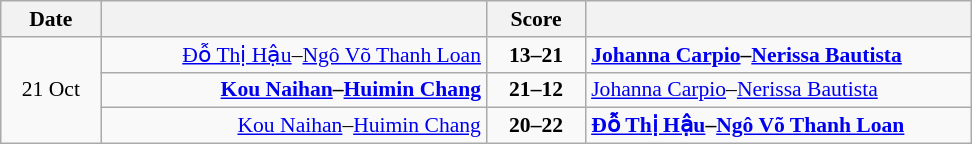<table class="wikitable" style="text-align: center; font-size:90% ">
<tr>
<th width="60">Date</th>
<th align="right" width="250"></th>
<th width="60">Score</th>
<th align="left" width="250"></th>
</tr>
<tr>
<td rowspan=3>21 Oct</td>
<td align=right><a href='#'>Đỗ Thị Hậu</a>–<a href='#'>Ngô Võ Thanh Loan</a> </td>
<td align=center><strong>13–21</strong></td>
<td align=left><strong> <a href='#'>Johanna Carpio</a>–<a href='#'>Nerissa Bautista</a></strong></td>
</tr>
<tr>
<td align=right><strong><a href='#'>Kou Naihan</a>–<a href='#'>Huimin Chang</a> </strong></td>
<td align=center><strong>21–12</strong></td>
<td align=left> <a href='#'>Johanna Carpio</a>–<a href='#'>Nerissa Bautista</a></td>
</tr>
<tr>
<td align=right><a href='#'>Kou Naihan</a>–<a href='#'>Huimin Chang</a> </td>
<td align=center><strong>20–22</strong></td>
<td align=left><strong> <a href='#'>Đỗ Thị Hậu</a>–<a href='#'>Ngô Võ Thanh Loan</a></strong></td>
</tr>
</table>
